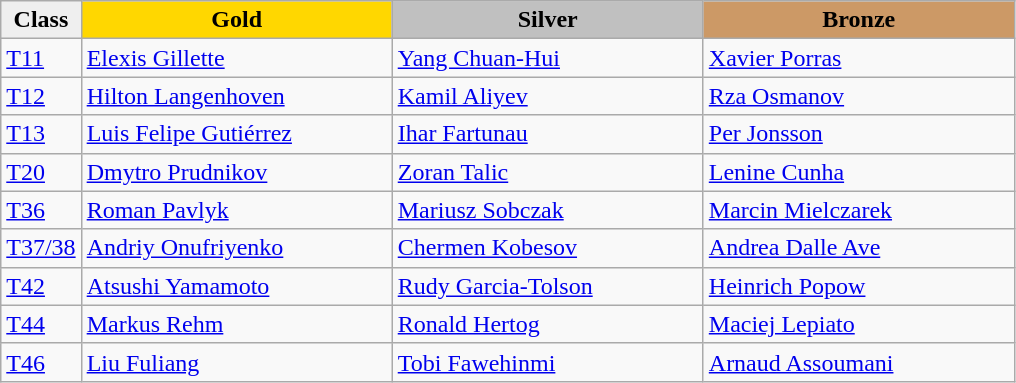<table class="wikitable" style="text-align:left">
<tr align="center">
<td bgcolor=efefef><strong>Class</strong></td>
<td width=200 bgcolor=gold><strong>Gold</strong></td>
<td width=200 bgcolor=silver><strong>Silver</strong></td>
<td width=200 bgcolor=CC9966><strong>Bronze</strong></td>
</tr>
<tr>
<td><a href='#'>T11</a></td>
<td><a href='#'>Elexis Gillette</a><br></td>
<td><a href='#'>Yang Chuan-Hui</a><br></td>
<td><a href='#'>Xavier Porras</a><br></td>
</tr>
<tr>
<td><a href='#'>T12</a></td>
<td><a href='#'>Hilton Langenhoven</a><br></td>
<td><a href='#'>Kamil Aliyev</a><br></td>
<td><a href='#'>Rza Osmanov</a><br></td>
</tr>
<tr>
<td><a href='#'>T13</a></td>
<td><a href='#'>Luis Felipe Gutiérrez</a><br></td>
<td><a href='#'>Ihar Fartunau</a><br></td>
<td><a href='#'>Per Jonsson</a><br></td>
</tr>
<tr>
<td><a href='#'>T20</a></td>
<td><a href='#'>Dmytro Prudnikov</a><br></td>
<td><a href='#'>Zoran Talic</a><br></td>
<td><a href='#'>Lenine Cunha</a><br></td>
</tr>
<tr>
<td><a href='#'>T36</a></td>
<td><a href='#'>Roman Pavlyk</a><br></td>
<td><a href='#'>Mariusz Sobczak</a><br></td>
<td><a href='#'>Marcin Mielczarek</a><br></td>
</tr>
<tr>
<td><a href='#'>T37/38</a></td>
<td><a href='#'>Andriy Onufriyenko</a><br></td>
<td><a href='#'>Chermen Kobesov</a><br></td>
<td><a href='#'>Andrea Dalle Ave</a><br></td>
</tr>
<tr>
<td><a href='#'>T42</a></td>
<td><a href='#'>Atsushi Yamamoto</a><br></td>
<td><a href='#'>Rudy Garcia-Tolson</a><br></td>
<td><a href='#'>Heinrich Popow</a><br></td>
</tr>
<tr>
<td><a href='#'>T44</a></td>
<td><a href='#'>Markus Rehm</a><br></td>
<td><a href='#'>Ronald Hertog</a><br></td>
<td><a href='#'>Maciej Lepiato</a><br></td>
</tr>
<tr>
<td><a href='#'>T46</a></td>
<td><a href='#'>Liu Fuliang</a><br></td>
<td><a href='#'>Tobi Fawehinmi</a><br></td>
<td><a href='#'>Arnaud Assoumani</a><br></td>
</tr>
</table>
